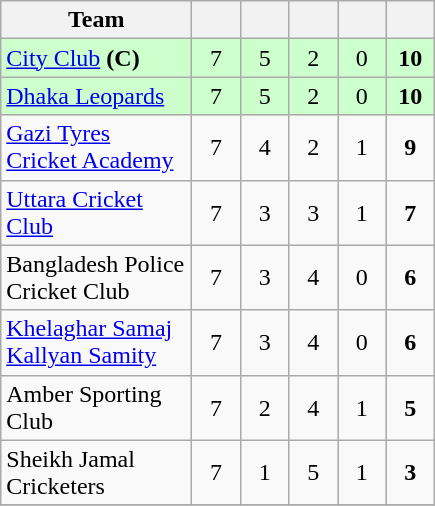<table class="wikitable" style="text-align:center">
<tr>
<th style="width:120px">Team</th>
<th style="width:25px"></th>
<th style="width:25px"></th>
<th style="width:25px"></th>
<th style="width:25px"></th>
<th style="width:25px"></th>
</tr>
<tr style="background:#cfc;">
<td style="text-align:left"><a href='#'>City Club</a> <strong>(C)</strong></td>
<td>7</td>
<td>5</td>
<td>2</td>
<td>0</td>
<td><strong>10</strong></td>
</tr>
<tr style="background:#cfc;">
<td style="text-align:left"><a href='#'>Dhaka Leopards</a></td>
<td>7</td>
<td>5</td>
<td>2</td>
<td>0</td>
<td><strong>10</strong></td>
</tr>
<tr>
<td style="text-align:left"><a href='#'>Gazi Tyres Cricket Academy</a></td>
<td>7</td>
<td>4</td>
<td>2</td>
<td>1</td>
<td><strong>9</strong></td>
</tr>
<tr>
<td style="text-align:left"><a href='#'>Uttara Cricket Club</a></td>
<td>7</td>
<td>3</td>
<td>3</td>
<td>1</td>
<td><strong>7</strong></td>
</tr>
<tr>
<td style="text-align:left">Bangladesh Police Cricket Club</td>
<td>7</td>
<td>3</td>
<td>4</td>
<td>0</td>
<td><strong>6</strong></td>
</tr>
<tr>
<td style="text-align:left"><a href='#'>Khelaghar Samaj Kallyan Samity</a></td>
<td>7</td>
<td>3</td>
<td>4</td>
<td>0</td>
<td><strong>6</strong></td>
</tr>
<tr>
<td style="text-align:left">Amber Sporting Club</td>
<td>7</td>
<td>2</td>
<td>4</td>
<td>1</td>
<td><strong>5</strong></td>
</tr>
<tr>
<td style="text-align:left">Sheikh Jamal Cricketers</td>
<td>7</td>
<td>1</td>
<td>5</td>
<td>1</td>
<td><strong>3</strong></td>
</tr>
<tr>
</tr>
</table>
